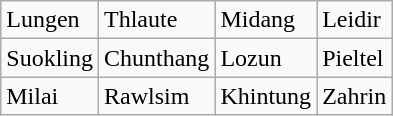<table class="wikitable">
<tr>
<td>Lungen</td>
<td>Thlaute</td>
<td>Midang</td>
<td>Leidir</td>
</tr>
<tr>
<td>Suokling</td>
<td>Chunthang</td>
<td>Lozun</td>
<td>Pieltel</td>
</tr>
<tr>
<td>Milai</td>
<td>Rawlsim</td>
<td>Khintung</td>
<td>Zahrin</td>
</tr>
</table>
